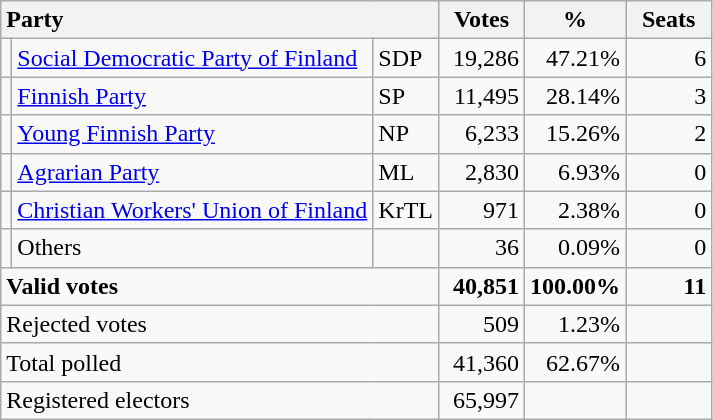<table class="wikitable" border="1" style="text-align:right;">
<tr>
<th style="text-align:left;" colspan=3>Party</th>
<th align=center width="50">Votes</th>
<th align=center width="50">%</th>
<th align=center width="50">Seats</th>
</tr>
<tr>
<td></td>
<td align=left style="white-space: nowrap;"><a href='#'>Social Democratic Party of Finland</a></td>
<td align=left>SDP</td>
<td>19,286</td>
<td>47.21%</td>
<td>6</td>
</tr>
<tr>
<td></td>
<td align=left><a href='#'>Finnish Party</a></td>
<td align=left>SP</td>
<td>11,495</td>
<td>28.14%</td>
<td>3</td>
</tr>
<tr>
<td></td>
<td align=left><a href='#'>Young Finnish Party</a></td>
<td align=left>NP</td>
<td>6,233</td>
<td>15.26%</td>
<td>2</td>
</tr>
<tr>
<td></td>
<td align=left><a href='#'>Agrarian Party</a></td>
<td align=left>ML</td>
<td>2,830</td>
<td>6.93%</td>
<td>0</td>
</tr>
<tr>
<td></td>
<td align=left><a href='#'>Christian Workers' Union of Finland</a></td>
<td align=left>KrTL</td>
<td>971</td>
<td>2.38%</td>
<td>0</td>
</tr>
<tr>
<td></td>
<td align=left>Others</td>
<td align=left></td>
<td>36</td>
<td>0.09%</td>
<td>0</td>
</tr>
<tr style="font-weight:bold">
<td align=left colspan=3>Valid votes</td>
<td>40,851</td>
<td>100.00%</td>
<td>11</td>
</tr>
<tr>
<td align=left colspan=3>Rejected votes</td>
<td>509</td>
<td>1.23%</td>
<td></td>
</tr>
<tr>
<td align=left colspan=3>Total polled</td>
<td>41,360</td>
<td>62.67%</td>
<td></td>
</tr>
<tr>
<td align=left colspan=3>Registered electors</td>
<td>65,997</td>
<td></td>
<td></td>
</tr>
</table>
